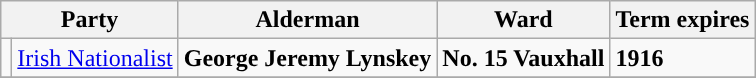<table class="wikitable">
<tr>
<th colspan="2">Party</th>
<th>Alderman</th>
<th>Ward</th>
<th>Term expires</th>
</tr>
<tr>
<td style="background-color:"></td>
<td><a href='#'>Irish Nationalist</a></td>
<td><strong>George Jeremy Lynskey</strong></td>
<td><strong>No. 15 Vauxhall</strong></td>
<td><strong>1916</strong></td>
</tr>
<tr>
</tr>
</table>
